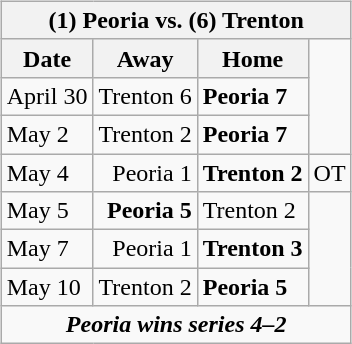<table cellspacing="10">
<tr>
<td valign="top"><br><table class="wikitable">
<tr>
<th bgcolor="#DDDDDD" colspan="4">(1) Peoria vs. (6) Trenton</th>
</tr>
<tr>
<th>Date</th>
<th>Away</th>
<th>Home</th>
</tr>
<tr>
<td>April 30</td>
<td align="right">Trenton 6</td>
<td><strong>Peoria 7</strong></td>
</tr>
<tr>
<td>May 2</td>
<td align="right">Trenton 2</td>
<td><strong>Peoria 7</strong></td>
</tr>
<tr>
<td>May 4</td>
<td align="right">Peoria 1</td>
<td><strong>Trenton 2</strong></td>
<td>OT</td>
</tr>
<tr>
<td>May 5</td>
<td align="right"><strong>Peoria 5</strong></td>
<td>Trenton 2</td>
</tr>
<tr>
<td>May 7</td>
<td align="right">Peoria 1</td>
<td><strong>Trenton 3</strong></td>
</tr>
<tr>
<td>May 10</td>
<td align="right">Trenton 2</td>
<td><strong>Peoria 5</strong></td>
</tr>
<tr align="center">
<td colspan="4"><strong><em>Peoria wins series 4–2</em></strong></td>
</tr>
</table>
</td>
</tr>
</table>
